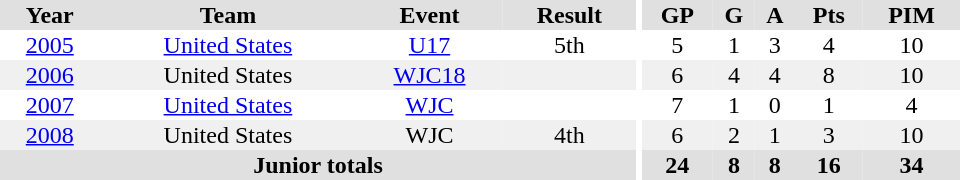<table border="0" cellpadding="1" cellspacing="0" ID="Table3" style="text-align:center; width:40em">
<tr ALIGN="center" bgcolor="#e0e0e0">
<th>Year</th>
<th>Team</th>
<th>Event</th>
<th>Result</th>
<th rowspan="99" bgcolor="#ffffff"></th>
<th>GP</th>
<th>G</th>
<th>A</th>
<th>Pts</th>
<th>PIM</th>
</tr>
<tr>
<td><a href='#'>2005</a></td>
<td><a href='#'>United States</a></td>
<td><a href='#'>U17</a></td>
<td>5th</td>
<td>5</td>
<td>1</td>
<td>3</td>
<td>4</td>
<td>10</td>
</tr>
<tr bgcolor="#f0f0f0">
<td><a href='#'>2006</a></td>
<td>United States</td>
<td><a href='#'>WJC18</a></td>
<td></td>
<td>6</td>
<td>4</td>
<td>4</td>
<td>8</td>
<td>10</td>
</tr>
<tr>
<td><a href='#'>2007</a></td>
<td><a href='#'>United States</a></td>
<td><a href='#'>WJC</a></td>
<td></td>
<td>7</td>
<td>1</td>
<td>0</td>
<td>1</td>
<td>4</td>
</tr>
<tr bgcolor="#f0f0f0">
<td><a href='#'>2008</a></td>
<td>United States</td>
<td>WJC</td>
<td>4th</td>
<td>6</td>
<td>2</td>
<td>1</td>
<td>3</td>
<td>10</td>
</tr>
<tr bgcolor="#e0e0e0">
<th colspan=4>Junior totals</th>
<th>24</th>
<th>8</th>
<th>8</th>
<th>16</th>
<th>34</th>
</tr>
</table>
